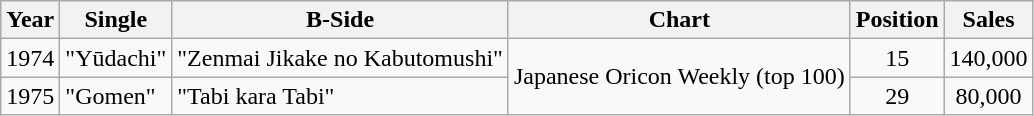<table class="wikitable">
<tr>
<th>Year</th>
<th>Single</th>
<th>B-Side</th>
<th>Chart</th>
<th>Position</th>
<th>Sales</th>
</tr>
<tr>
<td>1974</td>
<td>"Yūdachi"</td>
<td>"Zenmai Jikake no Kabutomushi"</td>
<td rowspan=2>Japanese Oricon Weekly (top 100)</td>
<td style="text-align:center;">15</td>
<td style="text-align:center;">140,000</td>
</tr>
<tr>
<td>1975</td>
<td>"Gomen"</td>
<td>"Tabi kara Tabi"</td>
<td style="text-align:center;">29</td>
<td style="text-align:center;">80,000</td>
</tr>
</table>
